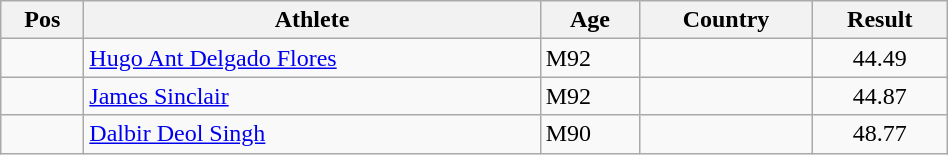<table class="wikitable"  style="text-align:center; width:50%;">
<tr>
<th>Pos</th>
<th>Athlete</th>
<th>Age</th>
<th>Country</th>
<th>Result</th>
</tr>
<tr>
<td align=center></td>
<td align=left><a href='#'>Hugo Ant Delgado Flores</a></td>
<td align=left>M92</td>
<td align=left></td>
<td>44.49</td>
</tr>
<tr>
<td align=center></td>
<td align=left><a href='#'>James Sinclair</a></td>
<td align=left>M92</td>
<td align=left></td>
<td>44.87</td>
</tr>
<tr>
<td align=center></td>
<td align=left><a href='#'>Dalbir Deol Singh</a></td>
<td align=left>M90</td>
<td align=left></td>
<td>48.77</td>
</tr>
</table>
